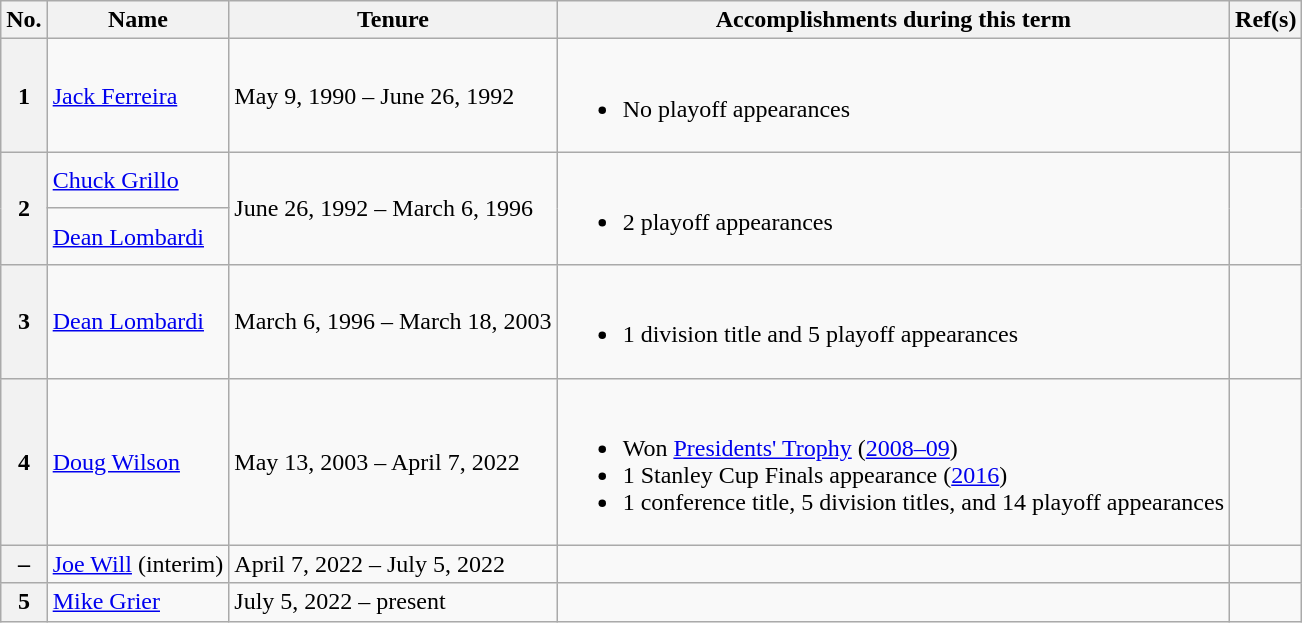<table class="wikitable">
<tr>
<th scope="col">No.</th>
<th scope="col">Name</th>
<th scope="col">Tenure</th>
<th scope="col">Accomplishments during this term</th>
<th scope="col">Ref(s)</th>
</tr>
<tr>
<th scope="row">1</th>
<td><a href='#'>Jack Ferreira</a></td>
<td>May 9, 1990 – June 26, 1992</td>
<td><br><ul><li>No playoff appearances</li></ul></td>
<td></td>
</tr>
<tr>
<th scope="row" rowspan="2">2</th>
<td><a href='#'>Chuck Grillo</a></td>
<td rowspan="2">June 26, 1992 – March 6, 1996</td>
<td rowspan="2"><br><ul><li>2 playoff appearances</li></ul></td>
<td rowspan="2"></td>
</tr>
<tr>
<td><a href='#'>Dean Lombardi</a></td>
</tr>
<tr>
<th scope="row">3</th>
<td><a href='#'>Dean Lombardi</a></td>
<td>March 6, 1996 – March 18, 2003</td>
<td><br><ul><li>1 division title and 5 playoff appearances</li></ul></td>
<td></td>
</tr>
<tr>
<th scope="row">4</th>
<td><a href='#'>Doug Wilson</a></td>
<td>May 13, 2003 – April 7, 2022</td>
<td><br><ul><li>Won <a href='#'>Presidents' Trophy</a> (<a href='#'>2008–09</a>)</li><li>1 Stanley Cup Finals appearance (<a href='#'>2016</a>)</li><li>1 conference title, 5 division titles, and 14 playoff appearances</li></ul></td>
<td></td>
</tr>
<tr>
<th scope="row">–</th>
<td><a href='#'>Joe Will</a> (interim)</td>
<td>April 7, 2022 – July 5, 2022</td>
<td></td>
<td></td>
</tr>
<tr>
<th scope="row">5</th>
<td><a href='#'>Mike Grier</a></td>
<td>July 5, 2022 – present</td>
<td></td>
<td></td>
</tr>
</table>
